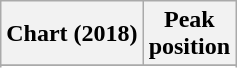<table class="wikitable sortable plainrowheaders" style="text-align:center">
<tr>
<th scope="col">Chart (2018)</th>
<th scope="col">Peak<br>position</th>
</tr>
<tr>
</tr>
<tr>
</tr>
<tr>
</tr>
<tr>
</tr>
<tr>
</tr>
<tr>
</tr>
<tr>
</tr>
<tr>
</tr>
<tr>
</tr>
<tr>
</tr>
<tr>
</tr>
<tr>
</tr>
<tr>
</tr>
<tr>
</tr>
<tr>
</tr>
<tr>
</tr>
<tr>
</tr>
<tr>
</tr>
<tr>
</tr>
<tr>
</tr>
<tr>
</tr>
<tr>
</tr>
</table>
